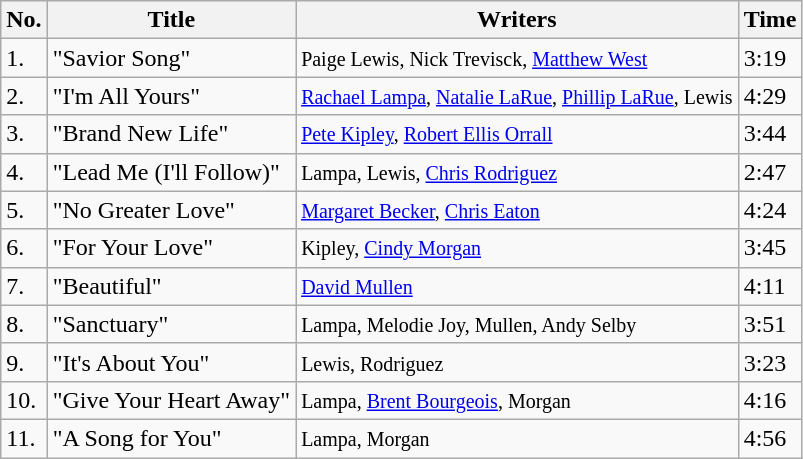<table class="wikitable" |}>
<tr>
<th>No.</th>
<th>Title</th>
<th>Writers</th>
<th>Time</th>
</tr>
<tr>
<td>1.</td>
<td>"Savior Song"</td>
<td><small>Paige Lewis, Nick Trevisck, <a href='#'>Matthew West</a></small></td>
<td>3:19</td>
</tr>
<tr>
<td>2.</td>
<td>"I'm All Yours"</td>
<td><small><a href='#'>Rachael Lampa</a>, <a href='#'>Natalie LaRue</a>, <a href='#'>Phillip LaRue</a>, Lewis</small></td>
<td>4:29</td>
</tr>
<tr>
<td>3.</td>
<td>"Brand New Life"</td>
<td><small><a href='#'>Pete Kipley</a>, <a href='#'>Robert Ellis Orrall</a></small></td>
<td>3:44</td>
</tr>
<tr>
<td>4.</td>
<td>"Lead Me (I'll Follow)"</td>
<td><small>Lampa, Lewis, <a href='#'>Chris Rodriguez</a></small></td>
<td>2:47</td>
</tr>
<tr>
<td>5.</td>
<td>"No Greater Love"</td>
<td><small><a href='#'>Margaret Becker</a>, <a href='#'>Chris Eaton</a></small></td>
<td>4:24</td>
</tr>
<tr>
<td>6.</td>
<td>"For Your Love"</td>
<td><small>Kipley, <a href='#'>Cindy Morgan</a></small></td>
<td>3:45</td>
</tr>
<tr>
<td>7.</td>
<td>"Beautiful"</td>
<td><small><a href='#'>David Mullen</a></small></td>
<td>4:11</td>
</tr>
<tr>
<td>8.</td>
<td>"Sanctuary"</td>
<td><small>Lampa, Melodie Joy, Mullen, Andy Selby</small></td>
<td>3:51</td>
</tr>
<tr>
<td>9.</td>
<td>"It's About You"</td>
<td><small>Lewis, Rodriguez</small></td>
<td>3:23</td>
</tr>
<tr>
<td>10.</td>
<td>"Give Your Heart Away"</td>
<td><small>Lampa, <a href='#'>Brent Bourgeois</a>, Morgan</small></td>
<td>4:16</td>
</tr>
<tr>
<td>11.</td>
<td>"A Song for You"</td>
<td><small>Lampa, Morgan</small></td>
<td>4:56</td>
</tr>
</table>
